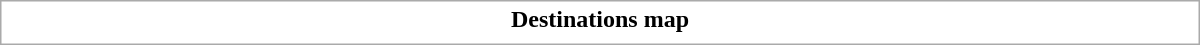<table class="collapsible collapsed" style="border:1px #aaa solid; width:50em; margin:0.2em auto">
<tr>
<th>Destinations map</th>
</tr>
<tr>
<td></td>
</tr>
</table>
